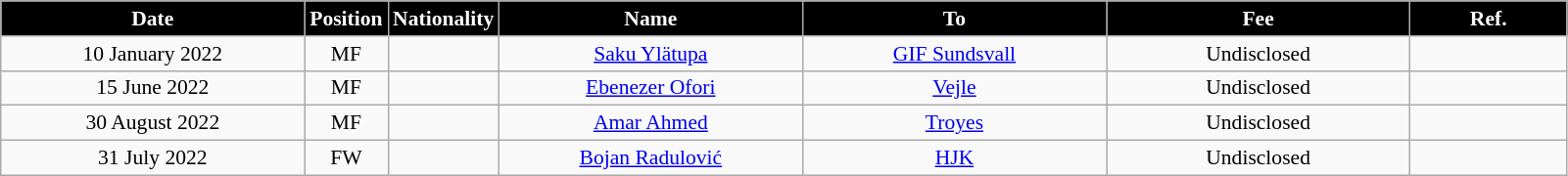<table class="wikitable"  style="text-align:center; font-size:90%; ">
<tr>
<th style="background:#000000; color:white; width:200px;">Date</th>
<th style="background:#000000; color:white; width:50px;">Position</th>
<th style="background:#000000; color:white; width:50px;">Nationality</th>
<th style="background:#000000; color:white; width:200px;">Name</th>
<th style="background:#000000; color:white; width:200px;">To</th>
<th style="background:#000000; color:white; width:200px;">Fee</th>
<th style="background:#000000; color:white; width:100px;">Ref.</th>
</tr>
<tr>
<td>10 January 2022</td>
<td>MF</td>
<td></td>
<td><a href='#'>Saku Ylätupa</a></td>
<td><a href='#'>GIF Sundsvall</a></td>
<td>Undisclosed</td>
<td></td>
</tr>
<tr>
<td>15 June 2022</td>
<td>MF</td>
<td></td>
<td><a href='#'>Ebenezer Ofori</a></td>
<td><a href='#'>Vejle</a></td>
<td>Undisclosed</td>
<td></td>
</tr>
<tr>
<td>30 August 2022</td>
<td>MF</td>
<td></td>
<td><a href='#'>Amar Ahmed</a></td>
<td><a href='#'>Troyes</a></td>
<td>Undisclosed</td>
<td></td>
</tr>
<tr>
<td>31 July 2022</td>
<td>FW</td>
<td></td>
<td><a href='#'>Bojan Radulović</a></td>
<td><a href='#'>HJK</a></td>
<td>Undisclosed</td>
<td></td>
</tr>
</table>
